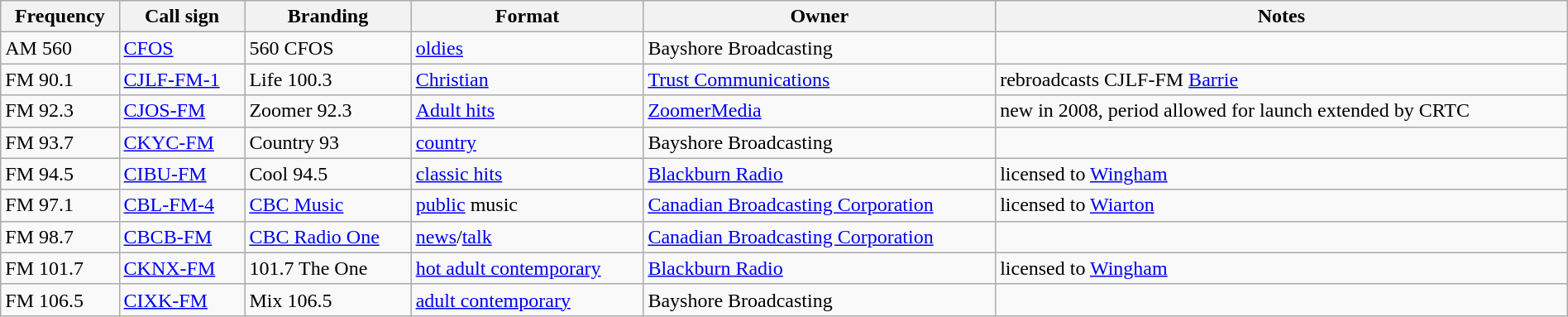<table class="wikitable sortable"  width="100%">
<tr>
<th>Frequency</th>
<th>Call sign</th>
<th>Branding</th>
<th>Format</th>
<th>Owner</th>
<th>Notes</th>
</tr>
<tr>
<td>AM 560</td>
<td><a href='#'>CFOS</a></td>
<td>560 CFOS</td>
<td><a href='#'>oldies</a></td>
<td>Bayshore Broadcasting</td>
<td></td>
</tr>
<tr>
<td>FM 90.1</td>
<td><a href='#'>CJLF-FM-1</a></td>
<td>Life 100.3</td>
<td><a href='#'>Christian</a></td>
<td><a href='#'>Trust Communications</a></td>
<td>rebroadcasts CJLF-FM <a href='#'>Barrie</a></td>
</tr>
<tr>
<td>FM 92.3</td>
<td><a href='#'>CJOS-FM</a></td>
<td>Zoomer 92.3</td>
<td><a href='#'>Adult hits</a></td>
<td><a href='#'>ZoomerMedia</a></td>
<td>new in 2008, period allowed for launch extended by CRTC</td>
</tr>
<tr>
<td>FM 93.7</td>
<td><a href='#'>CKYC-FM</a></td>
<td>Country 93</td>
<td><a href='#'>country</a></td>
<td>Bayshore Broadcasting</td>
<td></td>
</tr>
<tr>
<td>FM 94.5</td>
<td><a href='#'>CIBU-FM</a></td>
<td>Cool 94.5</td>
<td><a href='#'>classic hits</a></td>
<td><a href='#'>Blackburn Radio</a></td>
<td>licensed to <a href='#'>Wingham</a></td>
</tr>
<tr>
<td>FM 97.1</td>
<td><a href='#'>CBL-FM-4</a></td>
<td><a href='#'>CBC Music</a></td>
<td><a href='#'>public</a> music</td>
<td><a href='#'>Canadian Broadcasting Corporation</a></td>
<td>licensed to <a href='#'>Wiarton</a></td>
</tr>
<tr>
<td>FM 98.7</td>
<td><a href='#'>CBCB-FM</a></td>
<td><a href='#'>CBC Radio One</a></td>
<td><a href='#'>news</a>/<a href='#'>talk</a></td>
<td><a href='#'>Canadian Broadcasting Corporation</a></td>
<td></td>
</tr>
<tr>
<td>FM 101.7</td>
<td><a href='#'>CKNX-FM</a></td>
<td>101.7 The One</td>
<td><a href='#'>hot adult contemporary</a></td>
<td><a href='#'>Blackburn Radio</a></td>
<td>licensed to <a href='#'>Wingham</a></td>
</tr>
<tr>
<td>FM 106.5</td>
<td><a href='#'>CIXK-FM</a></td>
<td>Mix 106.5</td>
<td><a href='#'>adult contemporary</a></td>
<td>Bayshore Broadcasting</td>
<td></td>
</tr>
</table>
